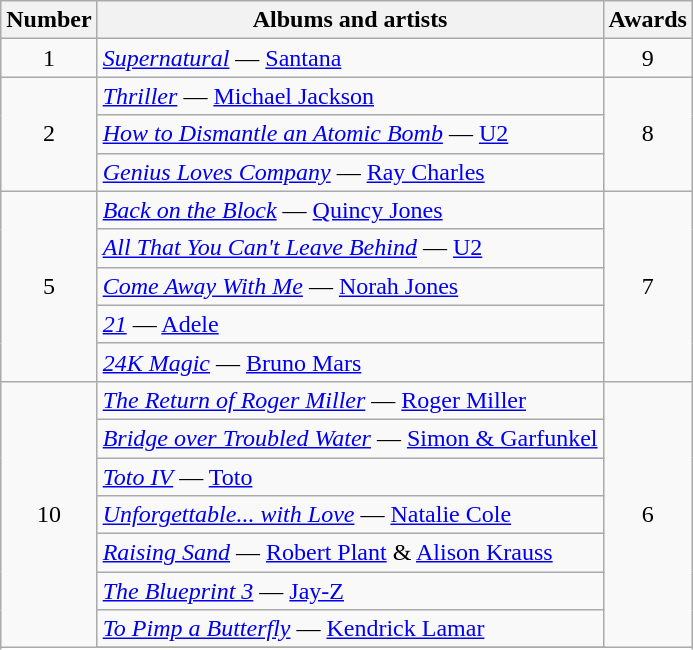<table class="wikitable" style="text-align: center; cellpadding: 2;">
<tr>
<th>Number</th>
<th>Albums and artists</th>
<th>Awards</th>
</tr>
<tr>
<td>1</td>
<td style="text-align: left;"><em><a href='#'>Supernatural</a></em> — <a href='#'>Santana</a></td>
<td>9</td>
</tr>
<tr>
<td rowspan="3">2</td>
<td style="text-align: left;"><em><a href='#'>Thriller</a></em> — <a href='#'>Michael Jackson</a></td>
<td rowspan="3">8</td>
</tr>
<tr>
<td style="text-align: left;"><em><a href='#'>How to Dismantle an Atomic Bomb</a></em> — <a href='#'>U2</a></td>
</tr>
<tr>
<td style="text-align: left;"><em><a href='#'>Genius Loves Company</a></em> — <a href='#'>Ray Charles</a></td>
</tr>
<tr>
<td rowspan="5">5</td>
<td style="text-align: left;"><em><a href='#'>Back on the Block</a></em> — <a href='#'>Quincy Jones</a></td>
<td rowspan="5">7</td>
</tr>
<tr>
<td style="text-align: left;"><em><a href='#'>All That You Can't Leave Behind</a></em> — <a href='#'>U2</a></td>
</tr>
<tr>
<td style="text-align: left;"><em><a href='#'>Come Away With Me</a></em> — <a href='#'>Norah Jones</a></td>
</tr>
<tr>
<td style="text-align: left;"><em><a href='#'>21</a></em> — <a href='#'>Adele</a></td>
</tr>
<tr>
<td style="text-align: left;"><em><a href='#'>24K Magic</a></em> — <a href='#'>Bruno Mars</a></td>
</tr>
<tr>
<td rowspan="8">10</td>
<td style="text-align: left;"><em><a href='#'>The Return of Roger Miller</a></em> — <a href='#'>Roger Miller</a></td>
<td rowspan="8">6</td>
</tr>
<tr>
<td style="text-align: left;"><em><a href='#'>Bridge over Troubled Water</a></em> — <a href='#'>Simon & Garfunkel</a></td>
</tr>
<tr>
<td style="text-align: left;"><em><a href='#'>Toto IV</a></em> — <a href='#'>Toto</a></td>
</tr>
<tr>
<td style="text-align: left;"><em><a href='#'>Unforgettable... with Love</a></em> — <a href='#'>Natalie Cole</a></td>
</tr>
<tr>
<td style="text-align: left;"><em><a href='#'>Raising Sand</a></em> — <a href='#'>Robert Plant</a> & <a href='#'>Alison Krauss</a></td>
</tr>
<tr>
<td style="text-align: left;"><em><a href='#'>The Blueprint 3</a></em> — <a href='#'>Jay-Z</a></td>
</tr>
<tr>
<td style="text-align: left;"><em><a href='#'>To Pimp a Butterfly</a></em> — <a href='#'>Kendrick Lamar</a></td>
</tr>
<tr>
</tr>
</table>
